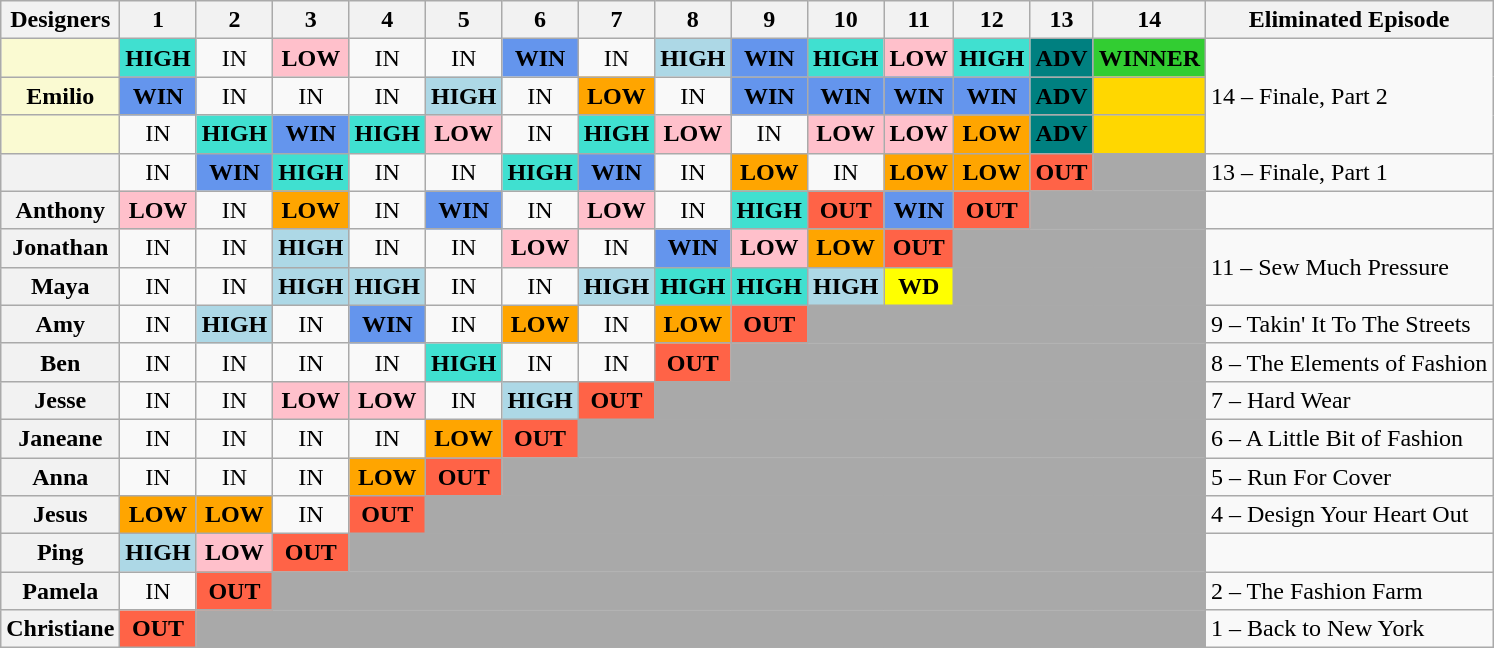<table class="wikitable" style="text-align:center">
<tr>
<th>Designers</th>
<th>1</th>
<th>2</th>
<th>3</th>
<th>4</th>
<th>5</th>
<th>6</th>
<th>7</th>
<th>8</th>
<th>9 </th>
<th>10</th>
<th>11 </th>
<th>12 </th>
<th>13 </th>
<th>14</th>
<th>Eliminated Episode</th>
</tr>
<tr>
<th style="background:#FAFAD2;"></th>
<td style="background:turquoise;"><strong>HIGH</strong></td>
<td>IN</td>
<td style="background:pink;"><strong>LOW</strong></td>
<td>IN</td>
<td>IN</td>
<td style="background:cornflowerblue;"><strong>WIN</strong></td>
<td>IN</td>
<td style="background:lightblue;"><strong>HIGH</strong></td>
<td style="background:cornflowerblue;"><strong>WIN</strong></td>
<td style="background:turquoise;"><strong>HIGH</strong></td>
<td style="background:pink;"><strong>LOW</strong></td>
<td style="background:turquoise;"><strong>HIGH</strong></td>
<td style="background:teal;"><strong>ADV</strong></td>
<td style="background:limegreen;"><strong>WINNER</strong></td>
<td style="text-align:left" rowspan="3">14 – Finale, Part 2</td>
</tr>
<tr>
<th style="background:#FAFAD2;">Emilio</th>
<td style="background:cornflowerblue;"><strong>WIN</strong></td>
<td>IN</td>
<td>IN</td>
<td>IN</td>
<td style="background:lightblue;"><strong>HIGH</strong></td>
<td>IN</td>
<td style="background:orange;"><strong>LOW</strong></td>
<td>IN</td>
<td style="background:cornflowerblue;"><strong>WIN</strong></td>
<td style="background:cornflowerblue;"><strong>WIN</strong></td>
<td style="background:cornflowerblue;"><strong>WIN</strong></td>
<td style="background:cornflowerblue;"><strong>WIN</strong></td>
<td style="background:teal;"><strong>ADV</strong></td>
<td style="background:gold;"></td>
</tr>
<tr>
<th style="background:#FAFAD2;"></th>
<td>IN</td>
<td style="background:turquoise;"><strong>HIGH</strong></td>
<td style="background:cornflowerblue;"><strong>WIN</strong></td>
<td style="background:turquoise;"><strong>HIGH</strong></td>
<td style="background:pink;"><strong>LOW</strong></td>
<td>IN</td>
<td style="background:turquoise;"><strong>HIGH</strong></td>
<td style="background:pink;"><strong>LOW</strong></td>
<td>IN</td>
<td style="background:pink;"><strong>LOW</strong></td>
<td style="background:pink;"><strong>LOW</strong></td>
<td style="background:orange;"><strong>LOW</strong></td>
<td style="background:teal;"><strong>ADV</strong></td>
<td style="background:gold;"></td>
</tr>
<tr>
<th></th>
<td>IN</td>
<td style="background:cornflowerblue;"><strong>WIN</strong></td>
<td style="background:turquoise;"><strong>HIGH</strong></td>
<td>IN</td>
<td>IN</td>
<td style="background:turquoise;"><strong>HIGH</strong></td>
<td style="background:cornflowerblue;"><strong>WIN</strong></td>
<td>IN</td>
<td style="background:orange;"><strong>LOW</strong></td>
<td>IN</td>
<td style="background:orange;"><strong>LOW</strong></td>
<td style="background:orange;"><strong>LOW</strong></td>
<td style="background:tomato;"><strong>OUT</strong></td>
<td style="background:darkgray;" colspan="1"></td>
<td style="text-align:left">13 – Finale, Part 1</td>
</tr>
<tr>
<th>Anthony</th>
<td style="background:pink;"><strong>LOW</strong></td>
<td>IN</td>
<td style="background:orange;"><strong>LOW</strong></td>
<td>IN</td>
<td style="background:cornflowerblue;"><strong>WIN</strong></td>
<td>IN</td>
<td style="background:pink;"><strong>LOW</strong></td>
<td>IN</td>
<td style="background:turquoise;"><strong>HIGH</strong></td>
<td style="background:tomato;"><strong>OUT</strong></td>
<td style="background:cornflowerblue;"><strong>WIN</strong></td>
<td style="background:tomato;"><strong>OUT</strong></td>
<td style="background:darkgray;" colspan="2"></td>
<td style="text-align:left"></td>
</tr>
<tr>
<th>Jonathan</th>
<td>IN</td>
<td>IN</td>
<td style="background:lightblue;"><strong>HIGH</strong></td>
<td>IN</td>
<td>IN</td>
<td style="background:pink;"><strong>LOW</strong></td>
<td>IN</td>
<td style="background:cornflowerblue;"><strong>WIN</strong></td>
<td style="background:pink;"><strong>LOW</strong></td>
<td style="background:orange;"><strong>LOW</strong></td>
<td style="background:tomato;"><strong>OUT</strong></td>
<td style="background:darkgray;" colspan="3"></td>
<td style="text-align:left" rowspan="2">11 – Sew Much Pressure</td>
</tr>
<tr>
<th>Maya</th>
<td>IN</td>
<td>IN</td>
<td style="background:lightblue;"><strong>HIGH</strong></td>
<td style="background:lightblue;"><strong>HIGH</strong></td>
<td>IN</td>
<td>IN</td>
<td style="background:lightblue;"><strong>HIGH</strong></td>
<td style="background:turquoise;"><strong>HIGH</strong></td>
<td style="background:turquoise;"><strong>HIGH</strong></td>
<td style="background:lightblue;"><strong>HIGH</strong></td>
<td style="background:yellow;"><strong>WD</strong></td>
<td style="background:darkgray;" colspan="3"></td>
</tr>
<tr>
<th>Amy</th>
<td>IN</td>
<td style="background:lightblue;"><strong>HIGH</strong></td>
<td>IN</td>
<td style="background:cornflowerblue;"><strong>WIN</strong></td>
<td>IN</td>
<td style="background:orange;"><strong>LOW</strong></td>
<td>IN</td>
<td style="background:orange;"><strong>LOW</strong></td>
<td style="background:tomato;"><strong>OUT</strong></td>
<td style="background:darkgray;" colspan="5"></td>
<td style="text-align:left">9 – Takin' It To The Streets</td>
</tr>
<tr>
<th>Ben</th>
<td>IN</td>
<td>IN</td>
<td>IN</td>
<td>IN</td>
<td style="background:turquoise;"><strong>HIGH</strong></td>
<td>IN</td>
<td>IN</td>
<td style="background:tomato;"><strong>OUT</strong></td>
<td style="background:darkgray;" colspan="6"></td>
<td style="text-align:left">8 – The Elements of Fashion</td>
</tr>
<tr>
<th>Jesse</th>
<td>IN</td>
<td>IN</td>
<td style="background:pink;"><strong>LOW</strong></td>
<td style="background:pink;"><strong>LOW</strong></td>
<td>IN</td>
<td style="background:lightblue;"><strong>HIGH</strong></td>
<td style="background:tomato;"><strong>OUT</strong></td>
<td style="background:darkgray;" colspan="7"></td>
<td style="text-align:left">7 – Hard Wear</td>
</tr>
<tr>
<th>Janeane</th>
<td>IN</td>
<td>IN</td>
<td>IN</td>
<td>IN</td>
<td style="background:orange;"><strong>LOW</strong></td>
<td style="background:tomato;"><strong>OUT</strong></td>
<td style="background:darkgray;" colspan="8"></td>
<td style="text-align:left">6 – A Little Bit of Fashion</td>
</tr>
<tr>
<th>Anna</th>
<td>IN</td>
<td>IN</td>
<td>IN</td>
<td style="background:orange;"><strong>LOW</strong></td>
<td style="background:tomato;"><strong>OUT</strong></td>
<td style="background:darkgray;" colspan="9"></td>
<td style="text-align:left">5 – Run For Cover</td>
</tr>
<tr>
<th>Jesus</th>
<td style="background:orange;"><strong>LOW</strong></td>
<td style="background:orange;"><strong>LOW</strong></td>
<td>IN</td>
<td style="background:tomato;"><strong>OUT</strong></td>
<td style="background:darkgray;" colspan="10"></td>
<td style="text-align:left">4 – Design Your Heart Out</td>
</tr>
<tr>
<th>Ping</th>
<td style="background:lightblue;"><strong>HIGH</strong></td>
<td style="background:pink;"><strong>LOW</strong></td>
<td style="background:tomato;"><strong>OUT</strong></td>
<td style="background:darkgray;" colspan="11"></td>
<td style="text-align:left"></td>
</tr>
<tr>
<th>Pamela</th>
<td>IN</td>
<td style="background:tomato;"><strong>OUT</strong></td>
<td style="background:darkgray;" colspan="12"></td>
<td style="text-align:left">2 – The Fashion Farm</td>
</tr>
<tr>
<th>Christiane</th>
<td style="background:tomato;"><strong>OUT</strong></td>
<td style="background:darkgray;" colspan="13"></td>
<td style="text-align:left">1 – Back to New York</td>
</tr>
</table>
